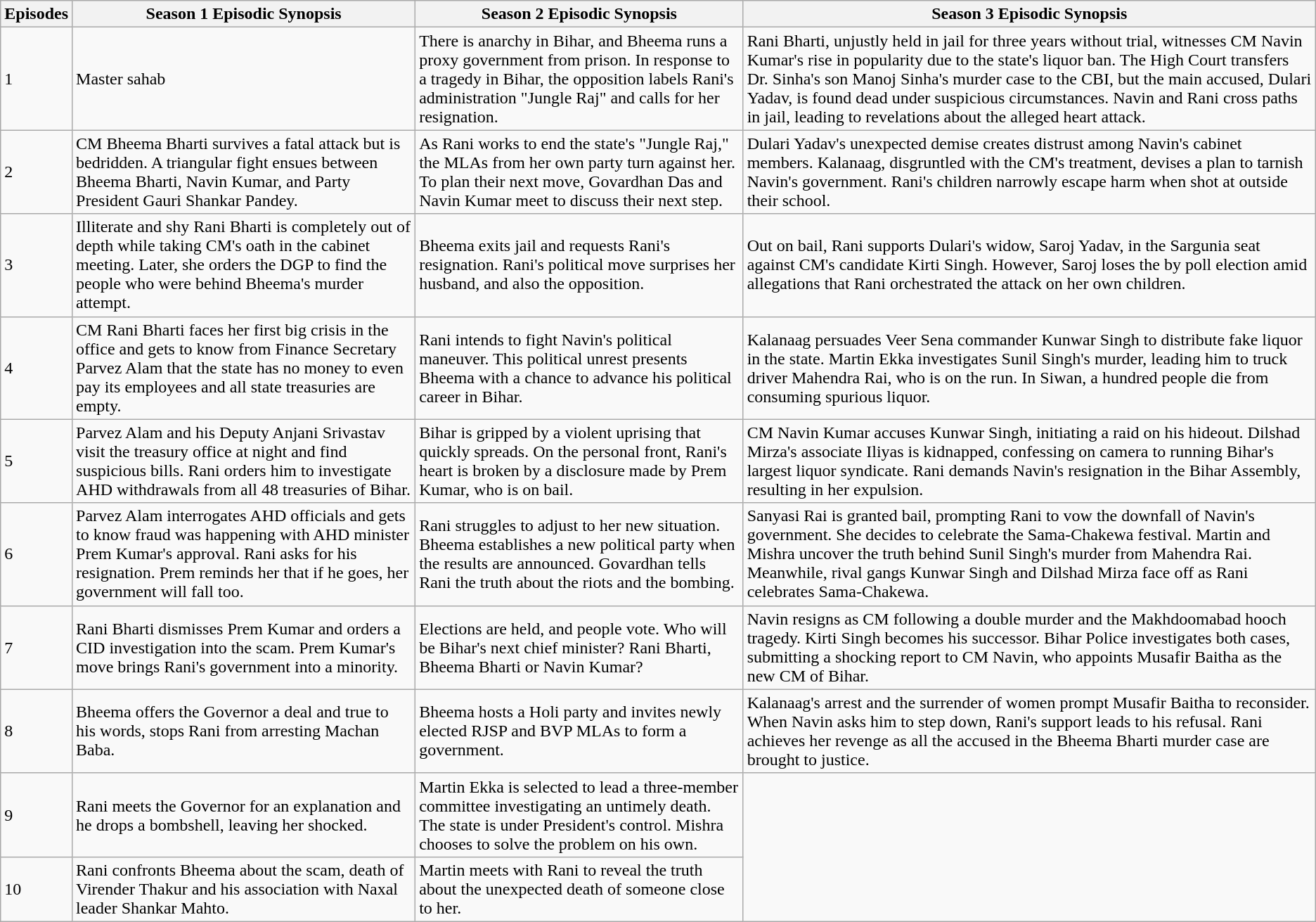<table class="wikitable">
<tr>
<th>Episodes</th>
<th>Season 1 Episodic Synopsis</th>
<th>Season 2 Episodic Synopsis</th>
<th>Season 3 Episodic Synopsis</th>
</tr>
<tr>
<td>1</td>
<td>Master sahab</td>
<td>There is anarchy in Bihar, and Bheema runs a proxy government from prison. In response to a tragedy in Bihar, the opposition labels Rani's administration "Jungle Raj" and calls for her resignation.</td>
<td>Rani Bharti, unjustly held in jail for three years without trial, witnesses CM Navin Kumar's rise in popularity due to the state's liquor ban. The High Court transfers Dr. Sinha's son Manoj Sinha's murder case to the CBI, but the main accused, Dulari Yadav, is found dead under suspicious circumstances. Navin and Rani cross paths in jail, leading to revelations about the alleged heart attack.</td>
</tr>
<tr>
<td>2</td>
<td>CM Bheema Bharti survives a fatal attack but is bedridden. A triangular fight ensues between Bheema Bharti, Navin Kumar, and Party President Gauri Shankar Pandey.</td>
<td>As Rani works to end the state's "Jungle Raj," the MLAs from her own party turn against her. To plan their next move, Govardhan Das and Navin Kumar meet to discuss their next step.</td>
<td>Dulari Yadav's unexpected demise creates distrust among Navin's cabinet members. Kalanaag, disgruntled with the CM's treatment, devises a plan to tarnish Navin's government. Rani's children narrowly escape harm when shot at outside their school.</td>
</tr>
<tr>
<td>3</td>
<td>Illiterate and shy Rani Bharti is completely out of depth while taking CM's oath in the cabinet meeting. Later, she orders the DGP to find the people who were behind Bheema's murder attempt.</td>
<td>Bheema exits jail and requests Rani's resignation. Rani's political move surprises her husband, and also the opposition.</td>
<td>Out on bail, Rani supports Dulari's widow, Saroj Yadav, in the Sargunia seat against CM's candidate Kirti Singh. However, Saroj loses the by poll election amid allegations that Rani orchestrated the attack on her own children.</td>
</tr>
<tr>
<td>4</td>
<td>CM Rani Bharti faces her first big crisis in the office and gets to know from Finance Secretary Parvez Alam that the state has no money to even pay its employees and all state treasuries are empty.</td>
<td>Rani intends to fight Navin's political maneuver. This political unrest presents Bheema with a chance to advance his political career in Bihar.</td>
<td>Kalanaag persuades Veer Sena commander Kunwar Singh to distribute fake liquor in the state. Martin Ekka investigates Sunil Singh's murder, leading him to truck driver Mahendra Rai, who is on the run. In Siwan, a hundred people die from consuming spurious liquor.</td>
</tr>
<tr>
<td>5</td>
<td>Parvez Alam and his Deputy Anjani Srivastav visit the treasury office at night and find suspicious bills. Rani orders him to investigate AHD withdrawals from all 48 treasuries of Bihar.</td>
<td>Bihar is gripped by a violent uprising that quickly spreads. On the personal front, Rani's heart is broken by a disclosure made by Prem Kumar, who is on bail.</td>
<td>CM Navin Kumar accuses Kunwar Singh, initiating a raid on his hideout. Dilshad Mirza's associate Iliyas is kidnapped, confessing on camera to running Bihar's largest liquor syndicate. Rani demands Navin's resignation in the Bihar Assembly, resulting in her expulsion.</td>
</tr>
<tr>
<td>6</td>
<td>Parvez Alam interrogates AHD officials and gets to know fraud was happening with AHD minister Prem Kumar's approval. Rani asks for his resignation. Prem reminds her that if he goes, her government will fall too.</td>
<td>Rani struggles to adjust to her new situation. Bheema establishes a new political party when the results are announced. Govardhan tells Rani the truth about the riots and the bombing.</td>
<td>Sanyasi Rai is granted bail, prompting Rani to vow the downfall of Navin's government. She decides to celebrate the Sama-Chakewa festival. Martin and Mishra uncover the truth behind Sunil Singh's murder from Mahendra Rai. Meanwhile, rival gangs Kunwar Singh and Dilshad Mirza face off as Rani celebrates Sama-Chakewa.</td>
</tr>
<tr>
<td>7</td>
<td>Rani Bharti dismisses Prem Kumar and orders a CID investigation into the scam. Prem Kumar's move brings Rani's government into a minority.</td>
<td>Elections are held, and people vote. Who will be Bihar's next chief minister? Rani Bharti, Bheema Bharti or Navin Kumar?</td>
<td>Navin resigns as CM following a double murder and the Makhdoomabad hooch tragedy. Kirti Singh becomes his successor. Bihar Police investigates both cases, submitting a shocking report to CM Navin, who appoints Musafir Baitha as the new CM of Bihar.</td>
</tr>
<tr>
<td>8</td>
<td>Bheema offers the Governor a deal and true to his words, stops Rani from arresting Machan Baba.</td>
<td>Bheema hosts a Holi party and invites newly elected RJSP and BVP MLAs to form a government.</td>
<td>Kalanaag's arrest and the surrender of women prompt Musafir Baitha to reconsider. When Navin asks him to step down, Rani's support leads to his refusal. Rani achieves her revenge as all the accused in the Bheema Bharti murder case are brought to justice.</td>
</tr>
<tr>
<td>9</td>
<td>Rani meets the Governor for an explanation and he drops a bombshell, leaving her shocked.</td>
<td>Martin Ekka is selected to lead a three-member committee investigating an untimely death. The state is under President's control. Mishra chooses to solve the problem on his own.</td>
</tr>
<tr>
<td>10</td>
<td>Rani confronts Bheema about the scam, death of Virender Thakur and his association with Naxal leader Shankar Mahto.</td>
<td>Martin meets with Rani to reveal the truth about the unexpected death of someone close to her.</td>
</tr>
</table>
